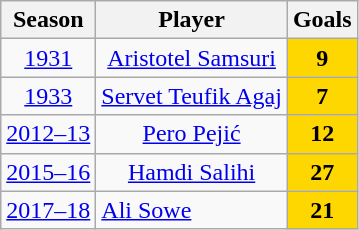<table class="wikitable" style="text-align:center">
<tr>
<th>Season</th>
<th>Player</th>
<th>Goals</th>
</tr>
<tr>
<td><a href='#'>1931</a></td>
<td> <a href='#'>Aristotel Samsuri</a></td>
<td bgcolor="gold"><strong>9</strong></td>
</tr>
<tr>
<td><a href='#'>1933</a></td>
<td> <a href='#'>Servet Teufik Agaj</a></td>
<td bgcolor="gold"><strong>7</strong></td>
</tr>
<tr>
<td><a href='#'>2012–13</a></td>
<td> <a href='#'>Pero Pejić</a></td>
<td bgcolor="gold"><strong>12</strong></td>
</tr>
<tr>
<td><a href='#'>2015–16</a></td>
<td> <a href='#'>Hamdi Salihi</a></td>
<td bgcolor="gold"><strong>27</strong></td>
</tr>
<tr>
<td><a href='#'>2017–18</a></td>
<td align="left"> <a href='#'>Ali Sowe</a></td>
<td bgcolor="gold"><strong>21</strong></td>
</tr>
</table>
